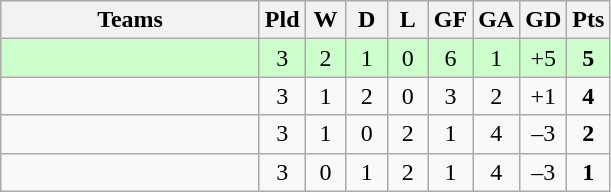<table class="wikitable" style="text-align: center;">
<tr>
<th width=165>Teams</th>
<th width=20>Pld</th>
<th width=20>W</th>
<th width=20>D</th>
<th width=20>L</th>
<th width=20>GF</th>
<th width=20>GA</th>
<th width=20>GD</th>
<th width=20>Pts</th>
</tr>
<tr align=center style="background:#ccffcc;">
<td style="text-align:left;"></td>
<td>3</td>
<td>2</td>
<td>1</td>
<td>0</td>
<td>6</td>
<td>1</td>
<td>+5</td>
<td><strong>5</strong></td>
</tr>
<tr align=center>
<td style="text-align:left;"></td>
<td>3</td>
<td>1</td>
<td>2</td>
<td>0</td>
<td>3</td>
<td>2</td>
<td>+1</td>
<td><strong>4</strong></td>
</tr>
<tr align=center>
<td style="text-align:left;"></td>
<td>3</td>
<td>1</td>
<td>0</td>
<td>2</td>
<td>1</td>
<td>4</td>
<td>–3</td>
<td><strong>2</strong></td>
</tr>
<tr align=center>
<td style="text-align:left;"></td>
<td>3</td>
<td>0</td>
<td>1</td>
<td>2</td>
<td>1</td>
<td>4</td>
<td>–3</td>
<td><strong>1</strong></td>
</tr>
</table>
